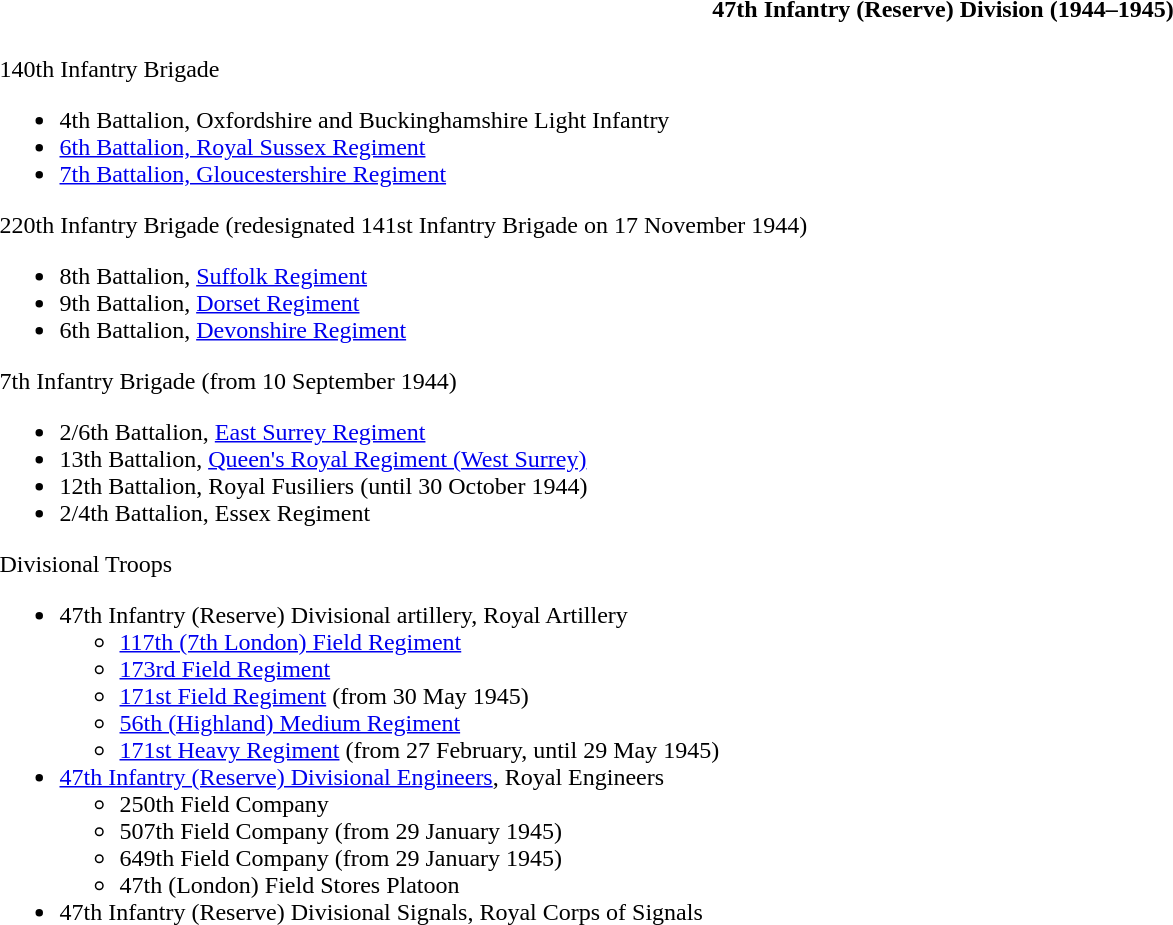<table class="toccolours collapsible collapsed" style="width:100%; background:transparent;">
<tr>
<th colspan="1">47th Infantry (Reserve) Division (1944–1945)</th>
</tr>
<tr>
<td colspan="2"><br>140th Infantry Brigade<ul><li>4th Battalion, Oxfordshire and Buckinghamshire Light Infantry</li><li><a href='#'>6th Battalion, Royal Sussex Regiment</a></li><li><a href='#'>7th Battalion, Gloucestershire Regiment</a></li></ul>220th Infantry Brigade (redesignated 141st Infantry Brigade on 17 November 1944)<ul><li>8th Battalion, <a href='#'>Suffolk Regiment</a></li><li>9th Battalion, <a href='#'>Dorset Regiment</a></li><li>6th Battalion, <a href='#'>Devonshire Regiment</a></li></ul>7th Infantry Brigade (from 10 September 1944)<ul><li>2/6th Battalion, <a href='#'>East Surrey Regiment</a></li><li>13th Battalion, <a href='#'>Queen's Royal Regiment (West Surrey)</a></li><li>12th Battalion, Royal Fusiliers (until 30 October 1944)</li><li>2/4th Battalion, Essex Regiment</li></ul>Divisional Troops<ul><li>47th Infantry (Reserve) Divisional artillery, Royal Artillery<ul><li><a href='#'>117th (7th London) Field Regiment</a></li><li><a href='#'>173rd Field Regiment</a></li><li><a href='#'>171st Field Regiment</a> (from 30 May 1945)</li><li><a href='#'>56th (Highland) Medium Regiment</a></li><li><a href='#'>171st Heavy Regiment</a> (from 27 February, until 29 May 1945)</li></ul></li><li><a href='#'>47th Infantry (Reserve) Divisional Engineers</a>, Royal Engineers<ul><li>250th Field Company</li><li>507th Field Company (from 29 January 1945)</li><li>649th Field Company (from 29 January 1945)</li><li>47th (London) Field Stores Platoon</li></ul></li><li>47th Infantry (Reserve) Divisional Signals, Royal Corps of Signals</li></ul></td>
</tr>
</table>
